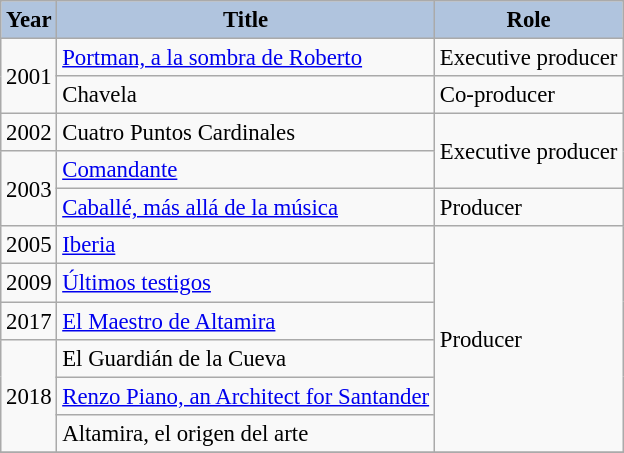<table class="wikitable" style="font-size:95%;">
<tr>
<th style="background:#B0C4DE;">Year</th>
<th style="background:#B0C4DE;">Title</th>
<th style="background:#B0C4DE;">Role</th>
</tr>
<tr>
<td rowspan=2>2001</td>
<td><a href='#'>Portman, a la sombra de Roberto</a></td>
<td>Executive producer</td>
</tr>
<tr>
<td>Chavela</td>
<td>Co-producer</td>
</tr>
<tr>
<td>2002</td>
<td>Cuatro Puntos Cardinales</td>
<td rowspan=2>Executive producer</td>
</tr>
<tr>
<td rowspan=2>2003</td>
<td><a href='#'>Comandante</a></td>
</tr>
<tr>
<td><a href='#'>Caballé, más allá de la música</a></td>
<td>Producer</td>
</tr>
<tr>
<td>2005</td>
<td><a href='#'>Iberia</a></td>
<td rowspan=6>Producer</td>
</tr>
<tr>
<td>2009</td>
<td><a href='#'>Últimos testigos</a></td>
</tr>
<tr>
<td>2017</td>
<td><a href='#'>El Maestro de Altamira</a></td>
</tr>
<tr>
<td rowspan=3>2018</td>
<td>El Guardián de la Cueva</td>
</tr>
<tr>
<td><a href='#'>Renzo Piano, an Architect for Santander</a></td>
</tr>
<tr>
<td>Altamira, el origen del arte</td>
</tr>
<tr>
</tr>
</table>
